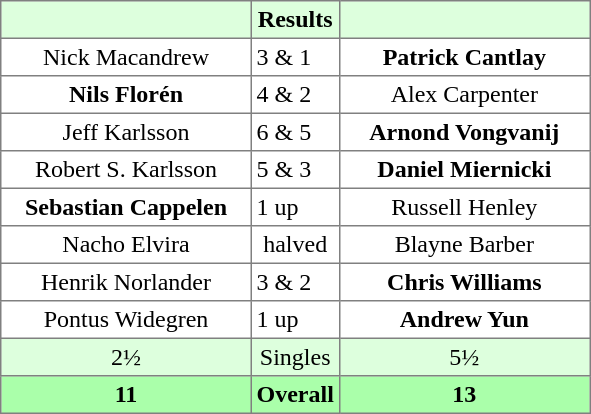<table border="1" cellpadding="3" style="border-collapse:collapse; text-align:center;">
<tr style="background:#ddffdd;">
<th width=160></th>
<th>Results</th>
<th width=160></th>
</tr>
<tr>
<td>Nick Macandrew</td>
<td align=left> 3 & 1</td>
<td><strong>Patrick Cantlay</strong></td>
</tr>
<tr>
<td><strong>Nils Florén</strong></td>
<td align=left> 4 & 2</td>
<td>Alex Carpenter</td>
</tr>
<tr>
<td>Jeff Karlsson</td>
<td align=left> 6 & 5</td>
<td><strong>Arnond Vongvanij</strong></td>
</tr>
<tr>
<td>Robert S. Karlsson</td>
<td align=left> 5 & 3</td>
<td><strong>Daniel Miernicki</strong></td>
</tr>
<tr>
<td><strong>Sebastian Cappelen</strong></td>
<td align=left> 1 up</td>
<td>Russell Henley</td>
</tr>
<tr>
<td>Nacho Elvira</td>
<td>halved</td>
<td>Blayne Barber</td>
</tr>
<tr>
<td>Henrik Norlander</td>
<td align=left> 3 & 2</td>
<td><strong>Chris Williams</strong></td>
</tr>
<tr>
<td>Pontus Widegren</td>
<td align=left> 1 up</td>
<td><strong>Andrew Yun</strong></td>
</tr>
<tr style="background:#ddffdd;">
<td>2½</td>
<td>Singles</td>
<td>5½</td>
</tr>
<tr style="background:#aaffaa;">
<th>11</th>
<th>Overall</th>
<th>13</th>
</tr>
</table>
